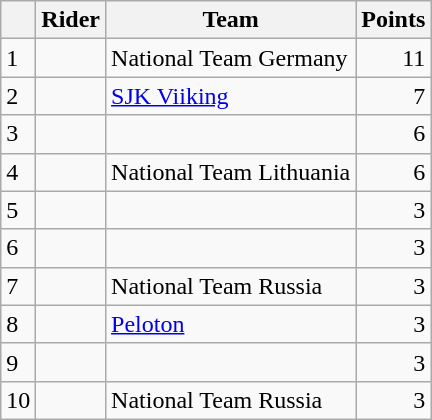<table class="wikitable">
<tr>
<th></th>
<th>Rider</th>
<th>Team</th>
<th>Points</th>
</tr>
<tr>
<td>1</td>
<td> </td>
<td>National Team Germany</td>
<td align="right">11</td>
</tr>
<tr>
<td>2</td>
<td></td>
<td><a href='#'>SJK Viiking</a></td>
<td align="right">7</td>
</tr>
<tr>
<td>3</td>
<td> </td>
<td></td>
<td align="right">6</td>
</tr>
<tr>
<td>4</td>
<td></td>
<td>National Team Lithuania</td>
<td align="right">6</td>
</tr>
<tr>
<td>5</td>
<td></td>
<td></td>
<td align="right">3</td>
</tr>
<tr>
<td>6</td>
<td></td>
<td></td>
<td align="right">3</td>
</tr>
<tr>
<td>7</td>
<td> </td>
<td>National Team Russia</td>
<td align="right">3</td>
</tr>
<tr>
<td>8</td>
<td></td>
<td><a href='#'>Peloton</a></td>
<td align="right">3</td>
</tr>
<tr>
<td>9</td>
<td></td>
<td></td>
<td align="right">3</td>
</tr>
<tr>
<td>10</td>
<td></td>
<td>National Team Russia</td>
<td align="right">3</td>
</tr>
</table>
